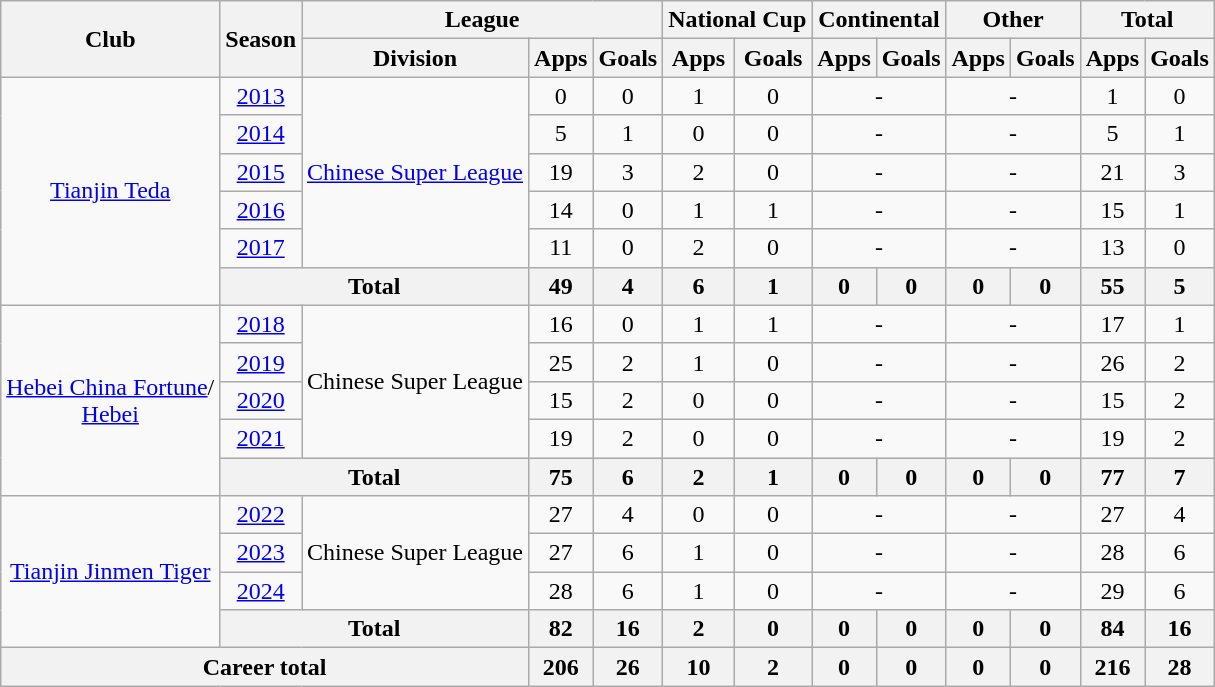<table class="wikitable" style="text-align: center">
<tr>
<th rowspan="2">Club</th>
<th rowspan="2">Season</th>
<th colspan="3">League</th>
<th colspan="2">National Cup</th>
<th colspan="2">Continental</th>
<th colspan="2">Other</th>
<th colspan="2">Total</th>
</tr>
<tr>
<th>Division</th>
<th>Apps</th>
<th>Goals</th>
<th>Apps</th>
<th>Goals</th>
<th>Apps</th>
<th>Goals</th>
<th>Apps</th>
<th>Goals</th>
<th>Apps</th>
<th>Goals</th>
</tr>
<tr>
<td rowspan="6"><a href='#'>Tianjin Teda</a></td>
<td><a href='#'>2013</a></td>
<td rowspan="5"><a href='#'>Chinese Super League</a></td>
<td>0</td>
<td>0</td>
<td>1</td>
<td>0</td>
<td colspan="2">-</td>
<td colspan="2">-</td>
<td>1</td>
<td>0</td>
</tr>
<tr>
<td><a href='#'>2014</a></td>
<td>5</td>
<td>1</td>
<td>0</td>
<td>0</td>
<td colspan="2">-</td>
<td colspan="2">-</td>
<td>5</td>
<td>1</td>
</tr>
<tr>
<td><a href='#'>2015</a></td>
<td>19</td>
<td>3</td>
<td>2</td>
<td>0</td>
<td colspan="2">-</td>
<td colspan="2">-</td>
<td>21</td>
<td>3</td>
</tr>
<tr>
<td><a href='#'>2016</a></td>
<td>14</td>
<td>0</td>
<td>1</td>
<td>1</td>
<td colspan="2">-</td>
<td colspan="2">-</td>
<td>15</td>
<td>1</td>
</tr>
<tr>
<td><a href='#'>2017</a></td>
<td>11</td>
<td>0</td>
<td>2</td>
<td>0</td>
<td colspan="2">-</td>
<td colspan="2">-</td>
<td>13</td>
<td>0</td>
</tr>
<tr>
<th colspan="2"><strong>Total</strong></th>
<th>49</th>
<th>4</th>
<th>6</th>
<th>1</th>
<th>0</th>
<th>0</th>
<th>0</th>
<th>0</th>
<th>55</th>
<th>5</th>
</tr>
<tr>
<td rowspan="5"><a href='#'>Hebei China Fortune</a>/<br><a href='#'>Hebei</a></td>
<td><a href='#'>2018</a></td>
<td rowspan="4">Chinese Super League</td>
<td>16</td>
<td>0</td>
<td>1</td>
<td>1</td>
<td colspan="2">-</td>
<td colspan="2">-</td>
<td>17</td>
<td>1</td>
</tr>
<tr>
<td><a href='#'>2019</a></td>
<td>25</td>
<td>2</td>
<td>1</td>
<td>0</td>
<td colspan="2">-</td>
<td colspan="2">-</td>
<td>26</td>
<td>2</td>
</tr>
<tr>
<td><a href='#'>2020</a></td>
<td>15</td>
<td>2</td>
<td>0</td>
<td>0</td>
<td colspan="2">-</td>
<td colspan="2">-</td>
<td>15</td>
<td>2</td>
</tr>
<tr>
<td><a href='#'>2021</a></td>
<td>19</td>
<td>2</td>
<td>0</td>
<td>0</td>
<td colspan="2">-</td>
<td colspan="2">-</td>
<td>19</td>
<td>2</td>
</tr>
<tr>
<th colspan="2"><strong>Total</strong></th>
<th>75</th>
<th>6</th>
<th>2</th>
<th>1</th>
<th>0</th>
<th>0</th>
<th>0</th>
<th>0</th>
<th>77</th>
<th>7</th>
</tr>
<tr>
<td rowspan="4"><a href='#'>Tianjin Jinmen Tiger</a></td>
<td><a href='#'>2022</a></td>
<td rowspan="3">Chinese Super League</td>
<td>27</td>
<td>4</td>
<td>0</td>
<td>0</td>
<td colspan="2">-</td>
<td colspan="2">-</td>
<td>27</td>
<td>4</td>
</tr>
<tr>
<td><a href='#'>2023</a></td>
<td>27</td>
<td>6</td>
<td>1</td>
<td>0</td>
<td colspan="2">-</td>
<td colspan="2">-</td>
<td>28</td>
<td>6</td>
</tr>
<tr>
<td><a href='#'>2024</a></td>
<td>28</td>
<td>6</td>
<td>1</td>
<td>0</td>
<td colspan="2">-</td>
<td colspan="2">-</td>
<td>29</td>
<td>6</td>
</tr>
<tr>
<th colspan="2"><strong>Total</strong></th>
<th>82</th>
<th>16</th>
<th>2</th>
<th>0</th>
<th>0</th>
<th>0</th>
<th>0</th>
<th>0</th>
<th>84</th>
<th>16</th>
</tr>
<tr>
<th colspan=3>Career total</th>
<th>206</th>
<th>26</th>
<th>10</th>
<th>2</th>
<th>0</th>
<th>0</th>
<th>0</th>
<th>0</th>
<th>216</th>
<th>28</th>
</tr>
</table>
